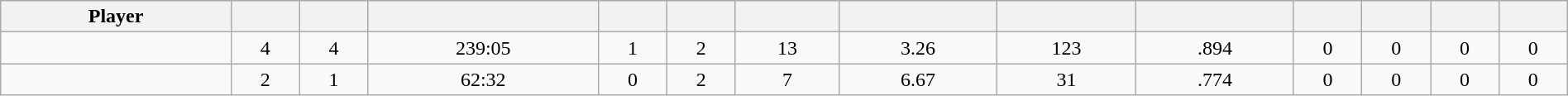<table class="wikitable sortable" style="width:100%; text-align:center;">
<tr style="text-align:center; background:#ddd;">
<th>Player</th>
<th></th>
<th></th>
<th></th>
<th></th>
<th></th>
<th></th>
<th></th>
<th></th>
<th></th>
<th></th>
<th></th>
<th></th>
<th></th>
</tr>
<tr>
<td></td>
<td>4</td>
<td>4</td>
<td>239:05</td>
<td>1</td>
<td>2</td>
<td>13</td>
<td>3.26</td>
<td>123</td>
<td>.894</td>
<td>0</td>
<td>0</td>
<td>0</td>
<td>0</td>
</tr>
<tr>
<td></td>
<td>2</td>
<td>1</td>
<td>62:32</td>
<td>0</td>
<td>2</td>
<td>7</td>
<td>6.67</td>
<td>31</td>
<td>.774</td>
<td>0</td>
<td>0</td>
<td>0</td>
<td>0</td>
</tr>
</table>
